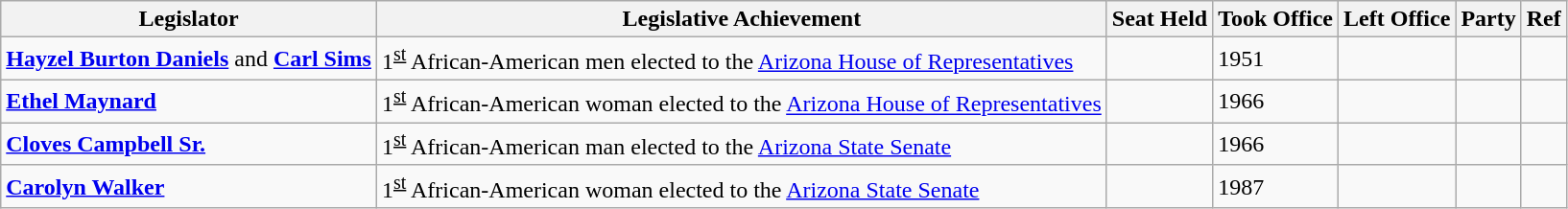<table class="wikitable">
<tr>
<th><strong>Legislator</strong></th>
<th><strong>Legislative Achievement</strong></th>
<th>Seat Held</th>
<th>Took Office</th>
<th><strong>Left Office</strong></th>
<th><strong>Party</strong></th>
<th><strong>Ref</strong></th>
</tr>
<tr>
<td><strong><a href='#'>Hayzel Burton Daniels</a></strong> and <strong><a href='#'>Carl Sims</a></strong></td>
<td>1<sup><u>st</u></sup> African-American men elected to the <a href='#'>Arizona House of Representatives</a></td>
<td></td>
<td>1951</td>
<td></td>
<td></td>
<td></td>
</tr>
<tr>
<td><strong><a href='#'>Ethel Maynard</a></strong></td>
<td>1<sup><u>st</u></sup> African-American woman elected to the <a href='#'>Arizona House of Representatives</a></td>
<td></td>
<td>1966</td>
<td></td>
<td></td>
<td></td>
</tr>
<tr>
<td><strong><a href='#'>Cloves Campbell Sr.</a></strong></td>
<td>1<sup><u>st</u></sup> African-American man elected to the <a href='#'>Arizona State Senate</a></td>
<td></td>
<td>1966</td>
<td></td>
<td></td>
<td></td>
</tr>
<tr>
<td><strong><a href='#'>Carolyn Walker</a></strong></td>
<td>1<sup><u>st</u></sup> African-American woman elected to the <a href='#'>Arizona State Senate</a></td>
<td></td>
<td>1987</td>
<td></td>
<td></td>
<td></td>
</tr>
</table>
